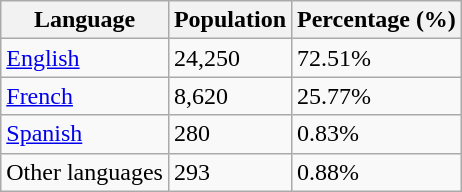<table class="wikitable">
<tr>
<th>Language</th>
<th>Population</th>
<th>Percentage (%)</th>
</tr>
<tr>
<td><a href='#'>English</a></td>
<td>24,250</td>
<td>72.51%</td>
</tr>
<tr>
<td><a href='#'>French</a></td>
<td>8,620</td>
<td>25.77%</td>
</tr>
<tr>
<td><a href='#'>Spanish</a></td>
<td>280</td>
<td>0.83%</td>
</tr>
<tr>
<td>Other languages</td>
<td>293</td>
<td>0.88%</td>
</tr>
</table>
